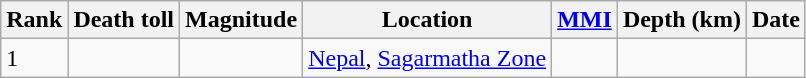<table class="sortable wikitable" style="font-size:100%;">
<tr>
<th>Rank</th>
<th>Death toll</th>
<th>Magnitude</th>
<th>Location</th>
<th><a href='#'>MMI</a></th>
<th>Depth (km)</th>
<th>Date</th>
</tr>
<tr>
<td>1</td>
<td></td>
<td></td>
<td> <a href='#'>Nepal</a>, <a href='#'>Sagarmatha Zone</a></td>
<td></td>
<td></td>
<td></td>
</tr>
</table>
